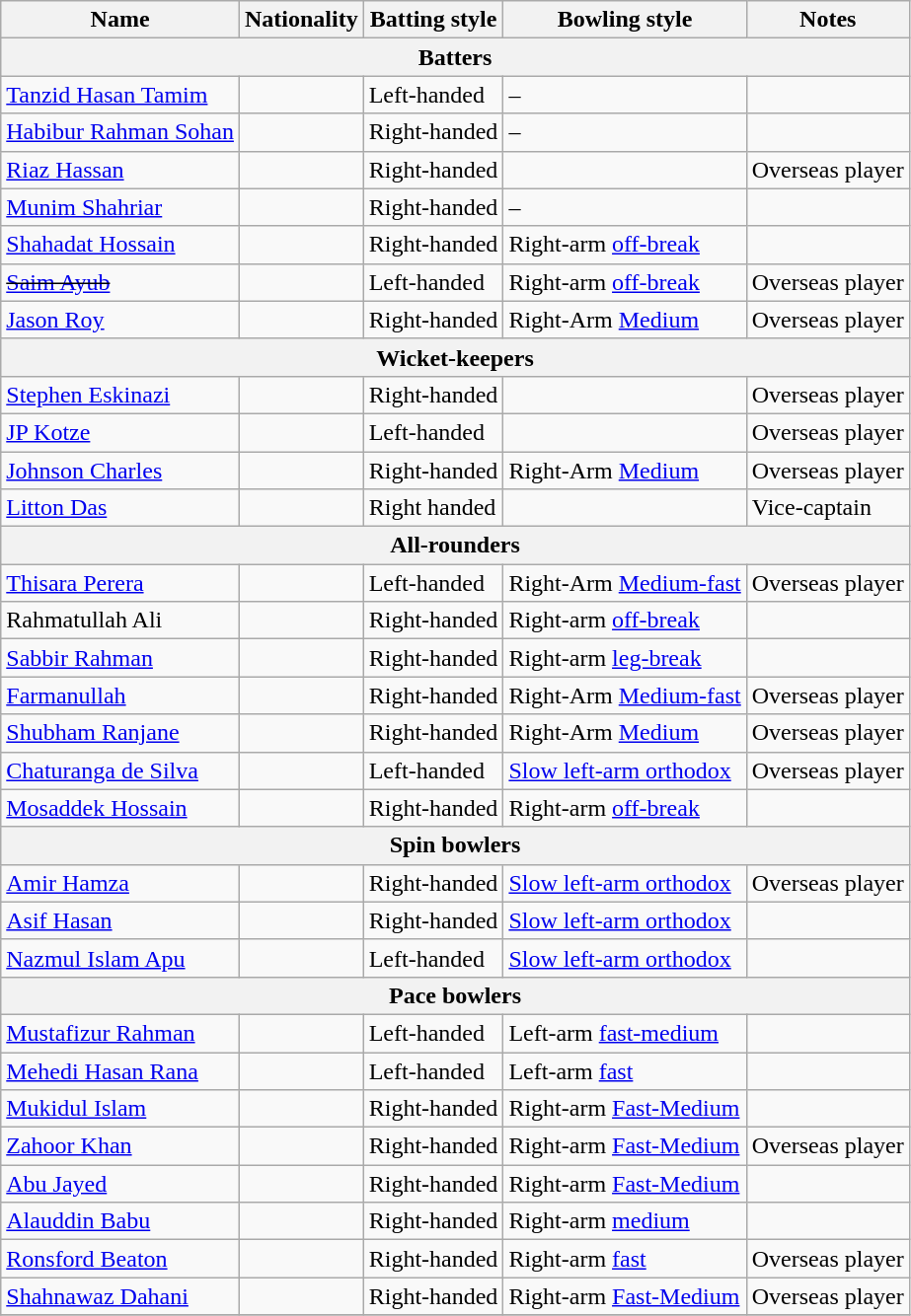<table class="wikitable">
<tr>
<th>Name</th>
<th>Nationality</th>
<th>Batting style</th>
<th>Bowling style</th>
<th>Notes</th>
</tr>
<tr>
<th colspan="5">Batters</th>
</tr>
<tr>
<td><a href='#'>Tanzid Hasan Tamim</a></td>
<td></td>
<td>Left-handed</td>
<td>–</td>
<td></td>
</tr>
<tr>
<td><a href='#'>Habibur Rahman Sohan</a></td>
<td></td>
<td>Right-handed</td>
<td>–</td>
<td></td>
</tr>
<tr>
<td><a href='#'>Riaz Hassan</a></td>
<td></td>
<td>Right-handed</td>
<td></td>
<td>Overseas player</td>
</tr>
<tr>
<td><a href='#'>Munim Shahriar</a></td>
<td></td>
<td>Right-handed</td>
<td>–</td>
<td></td>
</tr>
<tr>
<td><a href='#'>Shahadat Hossain</a></td>
<td></td>
<td>Right-handed</td>
<td>Right-arm <a href='#'>off-break</a></td>
<td></td>
</tr>
<tr>
<td><s><a href='#'>Saim Ayub</a></s></td>
<td></td>
<td>Left-handed</td>
<td>Right-arm <a href='#'>off-break</a></td>
<td>Overseas player</td>
</tr>
<tr>
<td><a href='#'>Jason Roy</a></td>
<td></td>
<td>Right-handed</td>
<td>Right-Arm <a href='#'>Medium</a></td>
<td>Overseas player</td>
</tr>
<tr>
<th colspan="5">Wicket-keepers</th>
</tr>
<tr>
<td><a href='#'>Stephen Eskinazi</a></td>
<td></td>
<td>Right-handed</td>
<td></td>
<td>Overseas player</td>
</tr>
<tr>
<td><a href='#'>JP Kotze</a></td>
<td></td>
<td>Left-handed</td>
<td></td>
<td>Overseas player</td>
</tr>
<tr>
<td><a href='#'>Johnson Charles</a></td>
<td></td>
<td>Right-handed</td>
<td>Right-Arm <a href='#'>Medium</a></td>
<td>Overseas player</td>
</tr>
<tr>
<td><a href='#'>Litton Das</a></td>
<td></td>
<td>Right handed</td>
<td></td>
<td>Vice-captain</td>
</tr>
<tr>
<th colspan="5">All-rounders</th>
</tr>
<tr>
<td><a href='#'>Thisara Perera</a></td>
<td></td>
<td>Left-handed</td>
<td>Right-Arm <a href='#'>Medium-fast</a></td>
<td>Overseas player</td>
</tr>
<tr>
<td>Rahmatullah Ali</td>
<td></td>
<td>Right-handed</td>
<td>Right-arm <a href='#'>off-break</a></td>
<td></td>
</tr>
<tr>
<td><a href='#'>Sabbir Rahman</a></td>
<td></td>
<td>Right-handed</td>
<td>Right-arm <a href='#'>leg-break</a></td>
<td></td>
</tr>
<tr>
<td><a href='#'>Farmanullah</a></td>
<td></td>
<td>Right-handed</td>
<td>Right-Arm <a href='#'>Medium-fast</a></td>
<td>Overseas player</td>
</tr>
<tr>
<td><a href='#'>Shubham Ranjane</a></td>
<td></td>
<td>Right-handed</td>
<td>Right-Arm <a href='#'>Medium</a></td>
<td>Overseas player</td>
</tr>
<tr>
<td><a href='#'>Chaturanga de Silva</a></td>
<td></td>
<td>Left-handed</td>
<td><a href='#'>Slow left-arm orthodox</a></td>
<td>Overseas player</td>
</tr>
<tr>
<td><a href='#'>Mosaddek Hossain</a></td>
<td></td>
<td>Right-handed</td>
<td>Right-arm <a href='#'>off-break</a></td>
<td></td>
</tr>
<tr>
<th colspan="5">Spin bowlers</th>
</tr>
<tr>
<td><a href='#'>Amir Hamza</a></td>
<td></td>
<td>Right-handed</td>
<td><a href='#'>Slow left-arm orthodox</a></td>
<td>Overseas player</td>
</tr>
<tr>
<td><a href='#'>Asif Hasan</a></td>
<td></td>
<td>Right-handed</td>
<td><a href='#'>Slow left-arm orthodox</a></td>
<td></td>
</tr>
<tr>
<td><a href='#'>Nazmul Islam Apu</a></td>
<td></td>
<td>Left-handed</td>
<td><a href='#'>Slow left-arm orthodox</a></td>
<td></td>
</tr>
<tr>
<th colspan="5">Pace bowlers</th>
</tr>
<tr>
<td><a href='#'>Mustafizur Rahman</a></td>
<td></td>
<td>Left-handed</td>
<td>Left-arm <a href='#'>fast-medium</a></td>
<td></td>
</tr>
<tr>
<td><a href='#'>Mehedi Hasan Rana</a></td>
<td></td>
<td>Left-handed</td>
<td>Left-arm <a href='#'>fast</a></td>
<td></td>
</tr>
<tr>
<td><a href='#'>Mukidul Islam</a></td>
<td></td>
<td>Right-handed</td>
<td>Right-arm <a href='#'>Fast-Medium</a></td>
<td></td>
</tr>
<tr>
<td><a href='#'>Zahoor Khan</a></td>
<td></td>
<td>Right-handed</td>
<td>Right-arm <a href='#'>Fast-Medium</a></td>
<td>Overseas player</td>
</tr>
<tr>
<td><a href='#'>Abu Jayed</a></td>
<td></td>
<td>Right-handed</td>
<td>Right-arm <a href='#'>Fast-Medium</a></td>
<td></td>
</tr>
<tr>
<td><a href='#'>Alauddin Babu</a></td>
<td></td>
<td>Right-handed</td>
<td>Right-arm <a href='#'>medium</a></td>
<td></td>
</tr>
<tr>
<td><a href='#'>Ronsford Beaton</a></td>
<td></td>
<td>Right-handed</td>
<td>Right-arm <a href='#'>fast</a></td>
<td>Overseas player</td>
</tr>
<tr>
<td><a href='#'>Shahnawaz Dahani</a></td>
<td></td>
<td>Right-handed</td>
<td>Right-arm <a href='#'>Fast-Medium</a></td>
<td>Overseas player</td>
</tr>
<tr>
</tr>
</table>
